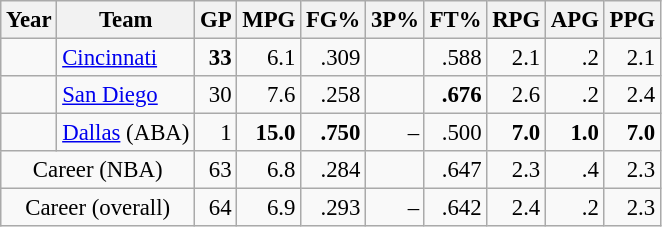<table class="wikitable sortable" style="font-size:95%; text-align:right;">
<tr>
<th>Year</th>
<th>Team</th>
<th>GP</th>
<th>MPG</th>
<th>FG%</th>
<th>3P%</th>
<th>FT%</th>
<th>RPG</th>
<th>APG</th>
<th>PPG</th>
</tr>
<tr>
<td style="text-align:left;"></td>
<td style="text-align:left;"><a href='#'>Cincinnati</a></td>
<td><strong>33</strong></td>
<td>6.1</td>
<td>.309</td>
<td></td>
<td>.588</td>
<td>2.1</td>
<td>.2</td>
<td>2.1</td>
</tr>
<tr>
<td style="text-align:left;"></td>
<td style="text-align:left;"><a href='#'>San Diego</a></td>
<td>30</td>
<td>7.6</td>
<td>.258</td>
<td></td>
<td><strong>.676</strong></td>
<td>2.6</td>
<td>.2</td>
<td>2.4</td>
</tr>
<tr>
<td style="text-align:left;"></td>
<td style="text-align:left;"><a href='#'>Dallas</a> (ABA)</td>
<td>1</td>
<td><strong>15.0</strong></td>
<td><strong>.750</strong></td>
<td>–</td>
<td>.500</td>
<td><strong>7.0</strong></td>
<td><strong>1.0</strong></td>
<td><strong>7.0</strong></td>
</tr>
<tr class="sortbottom">
<td style="text-align:center;" colspan="2">Career (NBA)</td>
<td>63</td>
<td>6.8</td>
<td>.284</td>
<td></td>
<td>.647</td>
<td>2.3</td>
<td>.4</td>
<td>2.3</td>
</tr>
<tr class="sortbottom">
<td style="text-align:center;" colspan="2">Career (overall)</td>
<td>64</td>
<td>6.9</td>
<td>.293</td>
<td>–</td>
<td>.642</td>
<td>2.4</td>
<td>.2</td>
<td>2.3</td>
</tr>
</table>
